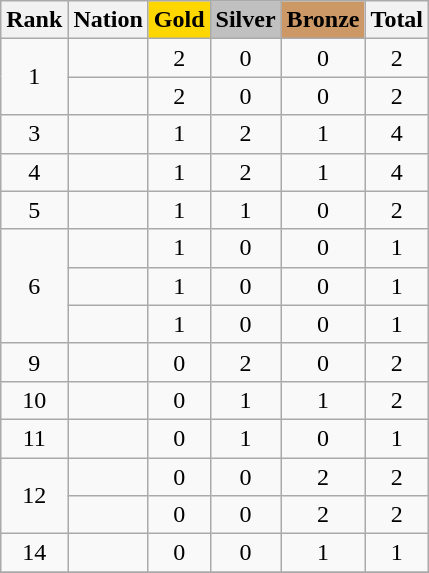<table class="wikitable sortable" style="text-align:center">
<tr>
<th>Rank</th>
<th>Nation</th>
<th style="background-color:gold">Gold</th>
<th style="background-color:silver">Silver</th>
<th style="background-color:#cc9966">Bronze</th>
<th>Total</th>
</tr>
<tr>
<td rowspan=2>1</td>
<td align=left></td>
<td>2</td>
<td>0</td>
<td>0</td>
<td>2</td>
</tr>
<tr>
<td align=left></td>
<td>2</td>
<td>0</td>
<td>0</td>
<td>2</td>
</tr>
<tr>
<td>3</td>
<td align=left></td>
<td>1</td>
<td>2</td>
<td>1</td>
<td>4</td>
</tr>
<tr>
<td>4</td>
<td align=left></td>
<td>1</td>
<td>2</td>
<td>1</td>
<td>4</td>
</tr>
<tr>
<td>5</td>
<td align=left></td>
<td>1</td>
<td>1</td>
<td>0</td>
<td>2</td>
</tr>
<tr>
<td rowspan=3>6</td>
<td align=left></td>
<td>1</td>
<td>0</td>
<td>0</td>
<td>1</td>
</tr>
<tr>
<td align=left></td>
<td>1</td>
<td>0</td>
<td>0</td>
<td>1</td>
</tr>
<tr>
<td align=left></td>
<td>1</td>
<td>0</td>
<td>0</td>
<td>1</td>
</tr>
<tr>
<td>9</td>
<td align=left></td>
<td>0</td>
<td>2</td>
<td>0</td>
<td>2</td>
</tr>
<tr>
<td>10</td>
<td align=left></td>
<td>0</td>
<td>1</td>
<td>1</td>
<td>2</td>
</tr>
<tr>
<td>11</td>
<td align=left></td>
<td>0</td>
<td>1</td>
<td>0</td>
<td>1</td>
</tr>
<tr>
<td rowspan=2>12</td>
<td align=left></td>
<td>0</td>
<td>0</td>
<td>2</td>
<td>2</td>
</tr>
<tr>
<td align=left></td>
<td>0</td>
<td>0</td>
<td>2</td>
<td>2</td>
</tr>
<tr>
<td>14</td>
<td align=left></td>
<td>0</td>
<td>0</td>
<td>1</td>
<td>1</td>
</tr>
<tr>
</tr>
</table>
